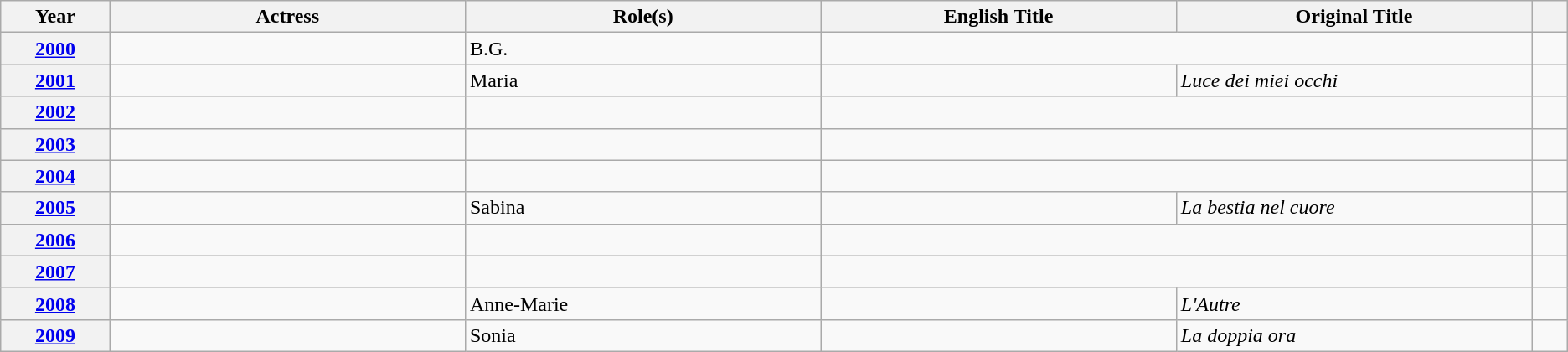<table class="wikitable unsortable">
<tr>
<th scope="col" style="width:3%;">Year</th>
<th scope="col" style="width:10%;">Actress</th>
<th scope="col" style="width:10%;">Role(s)</th>
<th scope="col" style="width:10%;">English Title</th>
<th scope="col" style="width:10%;">Original Title</th>
<th scope="col" style="width:1%;" class="unsortable"></th>
</tr>
<tr>
<th scope="row" style="text-align:center"><a href='#'>2000</a></th>
<td> </td>
<td>B.G.</td>
<td colspan="2"></td>
<td style="text-align:center"></td>
</tr>
<tr>
<th scope="row" style="text-align:center"><a href='#'>2001</a></th>
<td> </td>
<td>Maria</td>
<td></td>
<td><em>Luce dei miei occhi</em></td>
<td style="text-align:center"></td>
</tr>
<tr>
<th scope="row" style="text-align:center"><a href='#'>2002</a></th>
<td> </td>
<td></td>
<td colspan="2"></td>
<td style="text-align:center"></td>
</tr>
<tr>
<th scope="row" style="text-align:center"><a href='#'>2003</a></th>
<td> </td>
<td></td>
<td colspan="2"></td>
<td style="text-align:center"></td>
</tr>
<tr>
<th scope="row" style="text-align:center"><a href='#'>2004</a></th>
<td> </td>
<td></td>
<td colspan="2"></td>
<td style="text-align:center"></td>
</tr>
<tr>
<th scope="row" style="text-align:center"><a href='#'>2005</a></th>
<td> </td>
<td>Sabina</td>
<td></td>
<td><em>La bestia nel cuore</em></td>
<td style="text-align:center"></td>
</tr>
<tr>
<th scope="row" style="text-align:center"><a href='#'>2006</a></th>
<td> </td>
<td></td>
<td colspan="2"></td>
<td style="text-align:center"></td>
</tr>
<tr>
<th scope="row" style="text-align:center"><a href='#'>2007</a></th>
<td> </td>
<td></td>
<td colspan="2"></td>
<td style="text-align:center"></td>
</tr>
<tr>
<th scope="row" style="text-align:center"><a href='#'>2008</a></th>
<td> </td>
<td>Anne-Marie</td>
<td></td>
<td><em>L'Autre</em></td>
<td style="text-align:center"></td>
</tr>
<tr>
<th scope="row" style="text-align:center"><a href='#'>2009</a></th>
<td> </td>
<td>Sonia</td>
<td></td>
<td><em>La doppia ora</em></td>
<td style="text-align:center"></td>
</tr>
</table>
